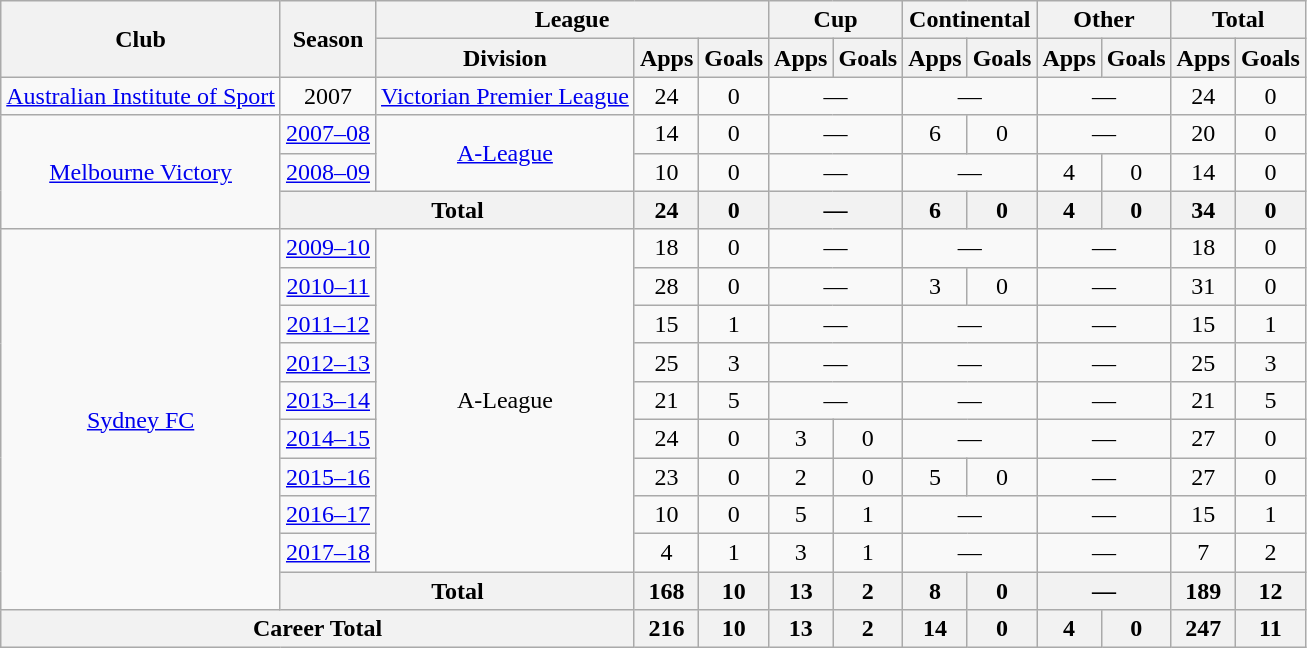<table class="wikitable" style="text-align:center">
<tr>
<th rowspan="2">Club</th>
<th rowspan="2">Season</th>
<th colspan="3">League</th>
<th colspan="2">Cup</th>
<th colspan="2">Continental</th>
<th colspan="2">Other</th>
<th colspan="2">Total</th>
</tr>
<tr>
<th>Division</th>
<th>Apps</th>
<th>Goals</th>
<th>Apps</th>
<th>Goals</th>
<th>Apps</th>
<th>Goals</th>
<th>Apps</th>
<th>Goals</th>
<th>Apps</th>
<th>Goals</th>
</tr>
<tr>
<td><a href='#'>Australian Institute of Sport</a></td>
<td>2007</td>
<td><a href='#'>Victorian Premier League</a></td>
<td>24</td>
<td>0</td>
<td colspan="2">—</td>
<td colspan="2">—</td>
<td colspan="2">—</td>
<td>24</td>
<td>0</td>
</tr>
<tr>
<td rowspan="3"><a href='#'>Melbourne Victory</a></td>
<td><a href='#'>2007–08</a></td>
<td rowspan="2"><a href='#'>A-League</a></td>
<td>14</td>
<td>0</td>
<td colspan="2">—</td>
<td>6</td>
<td>0</td>
<td colspan="2">—</td>
<td>20</td>
<td>0</td>
</tr>
<tr>
<td><a href='#'>2008–09</a></td>
<td>10</td>
<td>0</td>
<td colspan="2">—</td>
<td colspan="2">—</td>
<td>4</td>
<td>0</td>
<td>14</td>
<td>0</td>
</tr>
<tr>
<th colspan="2">Total</th>
<th>24</th>
<th>0</th>
<th colspan="2">—</th>
<th>6</th>
<th>0</th>
<th>4</th>
<th>0</th>
<th>34</th>
<th>0</th>
</tr>
<tr>
<td rowspan="10"><a href='#'>Sydney FC</a></td>
<td><a href='#'>2009–10</a></td>
<td rowspan="9">A-League</td>
<td>18</td>
<td>0</td>
<td colspan="2">—</td>
<td colspan="2">—</td>
<td colspan="2">—</td>
<td>18</td>
<td>0</td>
</tr>
<tr>
<td><a href='#'>2010–11</a></td>
<td>28</td>
<td>0</td>
<td colspan="2">—</td>
<td>3</td>
<td>0</td>
<td colspan="2">—</td>
<td>31</td>
<td>0</td>
</tr>
<tr>
<td><a href='#'>2011–12</a></td>
<td>15</td>
<td>1</td>
<td colspan="2">—</td>
<td colspan="2">—</td>
<td colspan="2">—</td>
<td>15</td>
<td>1</td>
</tr>
<tr>
<td><a href='#'>2012–13</a></td>
<td>25</td>
<td>3</td>
<td colspan="2">—</td>
<td colspan="2">—</td>
<td colspan="2">—</td>
<td>25</td>
<td>3</td>
</tr>
<tr>
<td><a href='#'>2013–14</a></td>
<td>21</td>
<td>5</td>
<td colspan="2">—</td>
<td colspan="2">—</td>
<td colspan="2">—</td>
<td>21</td>
<td>5</td>
</tr>
<tr>
<td><a href='#'>2014–15</a></td>
<td>24</td>
<td>0</td>
<td>3</td>
<td>0</td>
<td colspan="2">—</td>
<td colspan="2">—</td>
<td>27</td>
<td>0</td>
</tr>
<tr>
<td><a href='#'>2015–16</a></td>
<td>23</td>
<td>0</td>
<td>2</td>
<td>0</td>
<td>5</td>
<td>0</td>
<td colspan="2">—</td>
<td>27</td>
<td>0</td>
</tr>
<tr>
<td><a href='#'>2016–17</a></td>
<td>10</td>
<td>0</td>
<td>5</td>
<td>1</td>
<td colspan="2">—</td>
<td colspan="2">—</td>
<td>15</td>
<td>1</td>
</tr>
<tr>
<td><a href='#'>2017–18</a></td>
<td>4</td>
<td>1</td>
<td>3</td>
<td>1</td>
<td colspan="2">—</td>
<td colspan="2">—</td>
<td>7</td>
<td>2</td>
</tr>
<tr>
<th colspan="2">Total</th>
<th>168</th>
<th>10</th>
<th>13</th>
<th>2</th>
<th>8</th>
<th>0</th>
<th colspan="2">—</th>
<th>189</th>
<th>12</th>
</tr>
<tr>
<th colspan="3">Career Total</th>
<th>216</th>
<th>10</th>
<th>13</th>
<th>2</th>
<th>14</th>
<th>0</th>
<th>4</th>
<th>0</th>
<th>247</th>
<th>11</th>
</tr>
</table>
